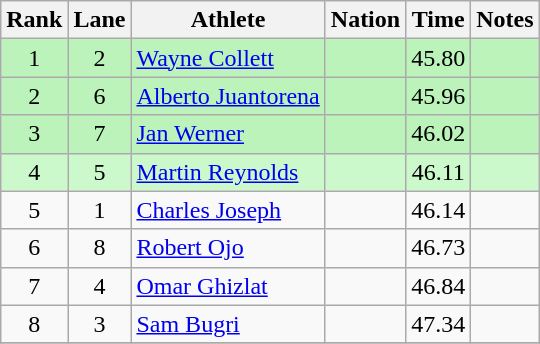<table class="wikitable sortable" style="text-align:center">
<tr>
<th>Rank</th>
<th>Lane</th>
<th>Athlete</th>
<th>Nation</th>
<th>Time</th>
<th>Notes</th>
</tr>
<tr bgcolor=bbf3bb>
<td>1</td>
<td>2</td>
<td align=left><a href='#'>Wayne Collett</a></td>
<td align=left></td>
<td>45.80</td>
<td></td>
</tr>
<tr bgcolor=bbf3bb>
<td>2</td>
<td>6</td>
<td align=left><a href='#'>Alberto Juantorena</a></td>
<td align=left></td>
<td>45.96</td>
<td></td>
</tr>
<tr bgcolor=bbf3bb>
<td>3</td>
<td>7</td>
<td align=left><a href='#'>Jan Werner</a></td>
<td align=left></td>
<td>46.02</td>
<td></td>
</tr>
<tr bgcolor=ccf9cc>
<td>4</td>
<td>5</td>
<td align=left><a href='#'>Martin Reynolds</a></td>
<td align=left></td>
<td>46.11</td>
<td></td>
</tr>
<tr>
<td>5</td>
<td>1</td>
<td align=left><a href='#'>Charles Joseph</a></td>
<td align=left></td>
<td>46.14</td>
<td></td>
</tr>
<tr>
<td>6</td>
<td>8</td>
<td align=left><a href='#'>Robert Ojo</a></td>
<td align=left></td>
<td>46.73</td>
<td></td>
</tr>
<tr>
<td>7</td>
<td>4</td>
<td align=left><a href='#'>Omar Ghizlat</a></td>
<td align=left></td>
<td>46.84</td>
<td></td>
</tr>
<tr>
<td>8</td>
<td>3</td>
<td align=left><a href='#'>Sam Bugri</a></td>
<td align=left></td>
<td>47.34</td>
<td></td>
</tr>
<tr>
</tr>
</table>
